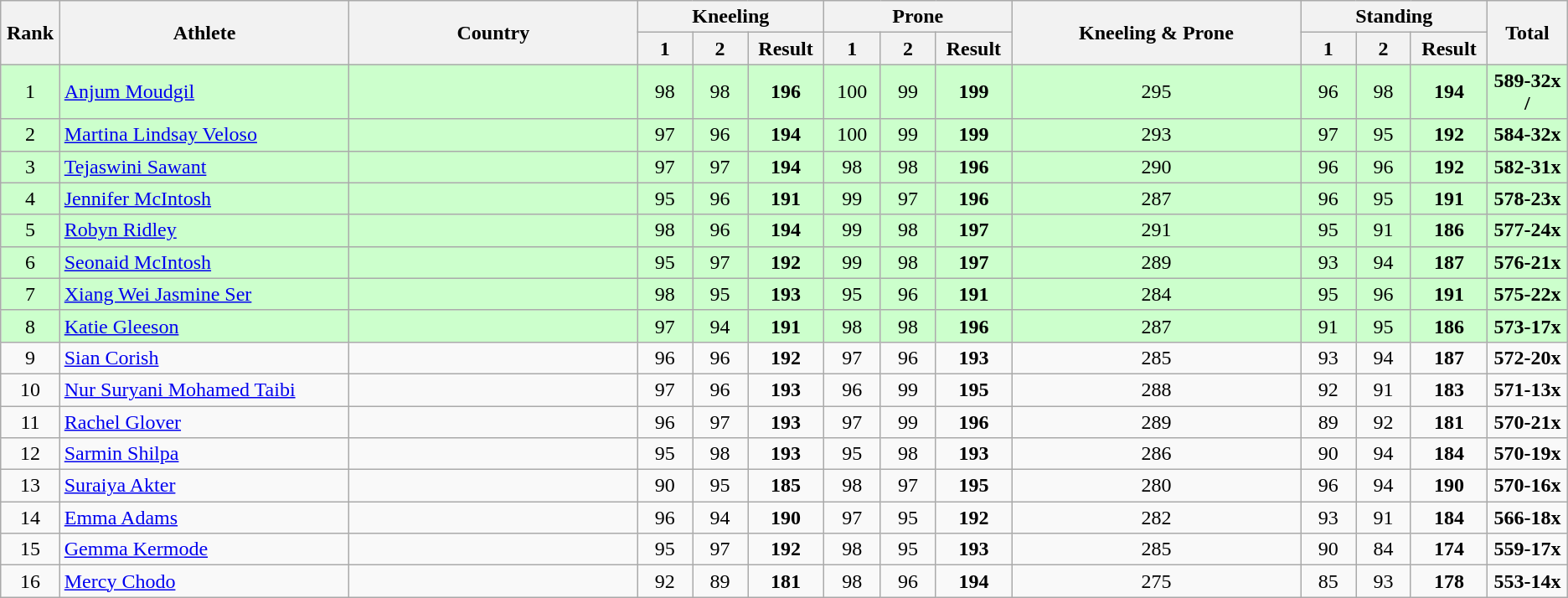<table class="wikitable sortable" style="text-align:center;">
<tr>
<th rowspan=2 width=40>Rank</th>
<th rowspan=2 width=250>Athlete</th>
<th rowspan=2 width=250>Country</th>
<th colspan=3>Kneeling</th>
<th colspan=3>Prone</th>
<th rowspan=2 width=250>Kneeling & Prone</th>
<th colspan=3>Standing</th>
<th rowspan=2 width=60>Total</th>
</tr>
<tr>
<th width=40>1</th>
<th width=40>2</th>
<th width=55>Result</th>
<th width=40>1</th>
<th width=40>2</th>
<th width=55>Result</th>
<th width=40>1</th>
<th width=40>2</th>
<th width=55>Result</th>
</tr>
<tr bgcolor=ccffcc>
<td>1</td>
<td align=left><a href='#'>Anjum Moudgil</a></td>
<td align=left></td>
<td>98</td>
<td>98</td>
<td><strong>196</strong></td>
<td>100</td>
<td>99</td>
<td><strong>199</strong></td>
<td>295</td>
<td>96</td>
<td>98</td>
<td><strong>194</strong></td>
<td><strong>589-32x /</strong></td>
</tr>
<tr bgcolor=ccffcc>
<td>2</td>
<td align=left><a href='#'>Martina Lindsay Veloso</a></td>
<td align=left></td>
<td>97</td>
<td>96</td>
<td><strong>194</strong></td>
<td>100</td>
<td>99</td>
<td><strong>199</strong></td>
<td>293</td>
<td>97</td>
<td>95</td>
<td><strong>192</strong></td>
<td><strong>584-32x </strong></td>
</tr>
<tr bgcolor=ccffcc>
<td>3</td>
<td align=left><a href='#'>Tejaswini Sawant</a></td>
<td align=left></td>
<td>97</td>
<td>97</td>
<td><strong>194</strong></td>
<td>98</td>
<td>98</td>
<td><strong>196</strong></td>
<td>290</td>
<td>96</td>
<td>96</td>
<td><strong>192</strong></td>
<td><strong>582-31x </strong></td>
</tr>
<tr bgcolor=ccffcc>
<td>4</td>
<td align=left><a href='#'>Jennifer McIntosh</a></td>
<td align=left></td>
<td>95</td>
<td>96</td>
<td><strong>191</strong></td>
<td>99</td>
<td>97</td>
<td><strong>196</strong></td>
<td>287</td>
<td>96</td>
<td>95</td>
<td><strong>191</strong></td>
<td><strong>578-23x </strong></td>
</tr>
<tr bgcolor=ccffcc>
<td>5</td>
<td align=left><a href='#'>Robyn Ridley</a></td>
<td align=left></td>
<td>98</td>
<td>96</td>
<td><strong>194</strong></td>
<td>99</td>
<td>98</td>
<td><strong>197</strong></td>
<td>291</td>
<td>95</td>
<td>91</td>
<td><strong>186</strong></td>
<td><strong>577-24x </strong></td>
</tr>
<tr bgcolor=ccffcc>
<td>6</td>
<td align=left><a href='#'>Seonaid McIntosh</a></td>
<td align=left></td>
<td>95</td>
<td>97</td>
<td><strong>192</strong></td>
<td>99</td>
<td>98</td>
<td><strong>197</strong></td>
<td>289</td>
<td>93</td>
<td>94</td>
<td><strong>187</strong></td>
<td><strong>576-21x </strong></td>
</tr>
<tr bgcolor=ccffcc>
<td>7</td>
<td align=left><a href='#'>Xiang Wei Jasmine Ser</a></td>
<td align=left></td>
<td>98</td>
<td>95</td>
<td><strong>193</strong></td>
<td>95</td>
<td>96</td>
<td><strong>191</strong></td>
<td>284</td>
<td>95</td>
<td>96</td>
<td><strong>191</strong></td>
<td><strong>575-22x </strong></td>
</tr>
<tr bgcolor=ccffcc>
<td>8</td>
<td align=left><a href='#'>Katie Gleeson</a></td>
<td align=left></td>
<td>97</td>
<td>94</td>
<td><strong>191</strong></td>
<td>98</td>
<td>98</td>
<td><strong>196</strong></td>
<td>287</td>
<td>91</td>
<td>95</td>
<td><strong>186</strong></td>
<td><strong>573-17x </strong></td>
</tr>
<tr>
<td>9</td>
<td align=left><a href='#'>Sian Corish</a></td>
<td align=left></td>
<td>96</td>
<td>96</td>
<td><strong>192</strong></td>
<td>97</td>
<td>96</td>
<td><strong>193</strong></td>
<td>285</td>
<td>93</td>
<td>94</td>
<td><strong>187</strong></td>
<td><strong>572-20x</strong></td>
</tr>
<tr>
<td>10</td>
<td align=left><a href='#'>Nur Suryani Mohamed Taibi</a></td>
<td align=left></td>
<td>97</td>
<td>96</td>
<td><strong>193</strong></td>
<td>96</td>
<td>99</td>
<td><strong>195</strong></td>
<td>288</td>
<td>92</td>
<td>91</td>
<td><strong>183</strong></td>
<td><strong>571-13x</strong></td>
</tr>
<tr>
<td>11</td>
<td align=left><a href='#'>Rachel Glover</a></td>
<td align=left></td>
<td>96</td>
<td>97</td>
<td><strong>193</strong></td>
<td>97</td>
<td>99</td>
<td><strong>196</strong></td>
<td>289</td>
<td>89</td>
<td>92</td>
<td><strong>181</strong></td>
<td><strong>570-21x</strong></td>
</tr>
<tr>
<td>12</td>
<td align=left><a href='#'>Sarmin Shilpa</a></td>
<td align=left></td>
<td>95</td>
<td>98</td>
<td><strong>193</strong></td>
<td>95</td>
<td>98</td>
<td><strong>193</strong></td>
<td>286</td>
<td>90</td>
<td>94</td>
<td><strong>184</strong></td>
<td><strong>570-19x</strong></td>
</tr>
<tr>
<td>13</td>
<td align=left><a href='#'>Suraiya Akter</a></td>
<td align=left></td>
<td>90</td>
<td>95</td>
<td><strong>185</strong></td>
<td>98</td>
<td>97</td>
<td><strong>195</strong></td>
<td>280</td>
<td>96</td>
<td>94</td>
<td><strong>190</strong></td>
<td><strong>570-16x</strong></td>
</tr>
<tr>
<td>14</td>
<td align=left><a href='#'>Emma Adams</a></td>
<td align=left></td>
<td>96</td>
<td>94</td>
<td><strong>190</strong></td>
<td>97</td>
<td>95</td>
<td><strong>192</strong></td>
<td>282</td>
<td>93</td>
<td>91</td>
<td><strong>184</strong></td>
<td><strong>566-18x</strong></td>
</tr>
<tr>
<td>15</td>
<td align=left><a href='#'>Gemma Kermode</a></td>
<td align=left></td>
<td>95</td>
<td>97</td>
<td><strong>192</strong></td>
<td>98</td>
<td>95</td>
<td><strong>193</strong></td>
<td>285</td>
<td>90</td>
<td>84</td>
<td><strong>174</strong></td>
<td><strong>559-17x</strong></td>
</tr>
<tr>
<td>16</td>
<td align=left><a href='#'>Mercy Chodo</a></td>
<td align=left></td>
<td>92</td>
<td>89</td>
<td><strong>181</strong></td>
<td>98</td>
<td>96</td>
<td><strong>194</strong></td>
<td>275</td>
<td>85</td>
<td>93</td>
<td><strong>178</strong></td>
<td><strong>553-14x</strong></td>
</tr>
</table>
